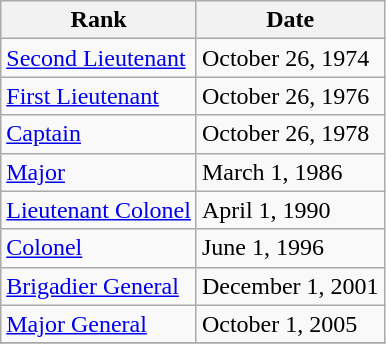<table class="wikitable">
<tr>
<th>Rank</th>
<th>Date</th>
</tr>
<tr>
<td> <a href='#'>Second Lieutenant</a></td>
<td>October 26, 1974</td>
</tr>
<tr>
<td> <a href='#'>First Lieutenant</a></td>
<td>October 26, 1976</td>
</tr>
<tr>
<td> <a href='#'>Captain</a></td>
<td>October 26, 1978</td>
</tr>
<tr>
<td> <a href='#'>Major</a></td>
<td>March 1, 1986</td>
</tr>
<tr>
<td> <a href='#'>Lieutenant Colonel</a></td>
<td>April 1, 1990</td>
</tr>
<tr>
<td> <a href='#'>Colonel</a></td>
<td>June 1, 1996</td>
</tr>
<tr>
<td> <a href='#'>Brigadier General</a></td>
<td>December 1, 2001</td>
</tr>
<tr>
<td> <a href='#'>Major General</a></td>
<td>October 1, 2005</td>
</tr>
<tr>
</tr>
</table>
